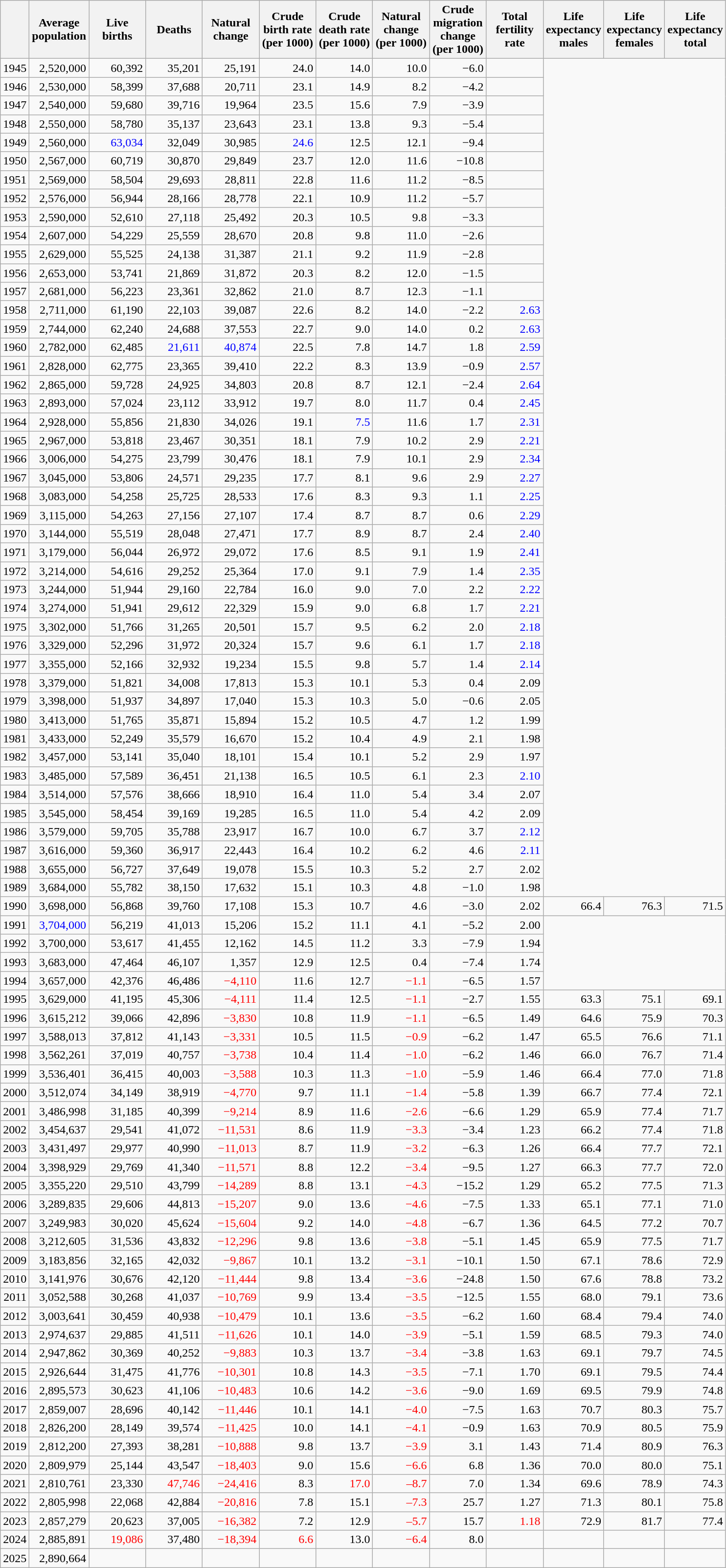<table class="wikitable sortable" style="text-align: right;">
<tr>
<th></th>
<th width="70pt">Average population</th>
<th width="70pt">Live births</th>
<th width="70pt">Deaths</th>
<th width="70pt">Natural change</th>
<th width="70pt">Crude birth rate (per 1000)</th>
<th width="70pt">Crude death rate (per 1000)</th>
<th width="70pt">Natural change (per 1000)</th>
<th width="70pt">Crude migration change (per 1000)</th>
<th width="70pt">Total fertility rate</th>
<th width="70pt">Life expectancy males</th>
<th width="70pt">Life expectancy females</th>
<th width="70pt">Life expectancy total</th>
</tr>
<tr>
<td>1945</td>
<td align="right">2,520,000</td>
<td align="right">60,392</td>
<td align="right">35,201</td>
<td align="right">25,191</td>
<td align="right">24.0</td>
<td align="right">14.0</td>
<td align="right">10.0</td>
<td>−6.0</td>
<td style="color: blue" align="right"></td>
</tr>
<tr>
<td>1946</td>
<td align="right">2,530,000</td>
<td align="right">58,399</td>
<td align="right">37,688</td>
<td align="right">20,711</td>
<td align="right">23.1</td>
<td align="right">14.9</td>
<td align="right">8.2</td>
<td>−4.2</td>
<td style="color: blue" align="right"></td>
</tr>
<tr>
<td>1947</td>
<td align="right">2,540,000</td>
<td align="right">59,680</td>
<td align="right">39,716</td>
<td align="right">19,964</td>
<td align="right">23.5</td>
<td align="right">15.6</td>
<td align="right">7.9</td>
<td>−3.9</td>
<td style="color: blue" align="right"></td>
</tr>
<tr>
<td>1948</td>
<td align="right">2,550,000</td>
<td align="right">58,780</td>
<td align="right">35,137</td>
<td align="right">23,643</td>
<td align="right">23.1</td>
<td align="right">13.8</td>
<td align="right">9.3</td>
<td>−5.4</td>
<td style="color: blue"></td>
</tr>
<tr>
<td>1949</td>
<td align="right">2,560,000</td>
<td style="color: blue" align="right">63,034</td>
<td align="right">32,049</td>
<td align="right">30,985</td>
<td style="color: blue">24.6</td>
<td align="right">12.5</td>
<td align="right">12.1</td>
<td>−9.4</td>
<td style="color: blue" align="right"></td>
</tr>
<tr>
<td>1950</td>
<td align="right">2,567,000</td>
<td align="right">60,719</td>
<td align="right">30,870</td>
<td align="right">29,849</td>
<td align="right">23.7</td>
<td align="right">12.0</td>
<td align="right">11.6</td>
<td>−10.8</td>
<td style="color: blue" align="right"></td>
</tr>
<tr>
<td>1951</td>
<td align="right">2,569,000</td>
<td align="right">58,504</td>
<td align="right">29,693</td>
<td align="right">28,811</td>
<td align="right">22.8</td>
<td align="right">11.6</td>
<td align="right">11.2</td>
<td>−8.5</td>
<td style="color: blue" align="right"></td>
</tr>
<tr>
<td>1952</td>
<td align="right">2,576,000</td>
<td align="right">56,944</td>
<td align="right">28,166</td>
<td align="right">28,778</td>
<td align="right">22.1</td>
<td align="right">10.9</td>
<td align="right">11.2</td>
<td>−5.7</td>
<td style="color: blue" align="right"></td>
</tr>
<tr>
<td>1953</td>
<td align="right">2,590,000</td>
<td align="right">52,610</td>
<td align="right">27,118</td>
<td align="right">25,492</td>
<td align="right">20.3</td>
<td align="right">10.5</td>
<td align="right">9.8</td>
<td>−3.3</td>
<td style="color: blue" align="right"></td>
</tr>
<tr>
<td>1954</td>
<td align="right">2,607,000</td>
<td align="right">54,229</td>
<td align="right">25,559</td>
<td align="right">28,670</td>
<td align="right">20.8</td>
<td align="right">9.8</td>
<td align="right">11.0</td>
<td>−2.6</td>
<td style="color: blue" align="right"></td>
</tr>
<tr>
<td>1955</td>
<td align="right">2,629,000</td>
<td align="right">55,525</td>
<td align="right">24,138</td>
<td align="right">31,387</td>
<td align="right">21.1</td>
<td align="right">9.2</td>
<td align="right">11.9</td>
<td>−2.8</td>
<td style="color: blue" align="right"></td>
</tr>
<tr>
<td>1956</td>
<td align="right">2,653,000</td>
<td align="right">53,741</td>
<td align="right">21,869</td>
<td align="right">31,872</td>
<td align="right">20.3</td>
<td align="right">8.2</td>
<td align="right">12.0</td>
<td>−1.5</td>
<td style="color: blue" align="right"></td>
</tr>
<tr>
<td>1957</td>
<td align="right">2,681,000</td>
<td align="right">56,223</td>
<td align="right">23,361</td>
<td align="right">32,862</td>
<td align="right">21.0</td>
<td align="right">8.7</td>
<td align="right">12.3</td>
<td>−1.1</td>
<td style="color: blue" align="right"></td>
</tr>
<tr>
<td>1958</td>
<td align="right">2,711,000</td>
<td align="right">61,190</td>
<td align="right">22,103</td>
<td align="right">39,087</td>
<td align="right">22.6</td>
<td align="right">8.2</td>
<td align="right">14.0</td>
<td>−2.2</td>
<td style="color: blue" align="right">2.63</td>
</tr>
<tr>
<td>1959</td>
<td align="right">2,744,000</td>
<td align="right">62,240</td>
<td align="right">24,688</td>
<td align="right">37,553</td>
<td align="right">22.7</td>
<td align="right">9.0</td>
<td align="right">14.0</td>
<td>0.2</td>
<td style="color: blue" align="right">2.63</td>
</tr>
<tr>
<td>1960</td>
<td align="right">2,782,000</td>
<td align="right">62,485</td>
<td style="color: blue" align="right">21,611</td>
<td style="color: blue" align="right">40,874</td>
<td align="right">22.5</td>
<td align="right">7.8</td>
<td align="right">14.7</td>
<td>1.8</td>
<td style="color: blue" align="right">2.59</td>
</tr>
<tr>
<td>1961</td>
<td align="right">2,828,000</td>
<td align="right">62,775</td>
<td align="right">23,365</td>
<td align="right">39,410</td>
<td align="right">22.2</td>
<td align="right">8.3</td>
<td align="right">13.9</td>
<td>−0.9</td>
<td style="color: blue" align="right">2.57</td>
</tr>
<tr>
<td>1962</td>
<td align="right">2,865,000</td>
<td align="right">59,728</td>
<td align="right">24,925</td>
<td align="right">34,803</td>
<td align="right">20.8</td>
<td align="right">8.7</td>
<td align="right">12.1</td>
<td>−2.4</td>
<td style="color: blue" align="right">2.64</td>
</tr>
<tr>
<td>1963</td>
<td align="right">2,893,000</td>
<td align="right">57,024</td>
<td align="right">23,112</td>
<td align="right">33,912</td>
<td align="right">19.7</td>
<td align="right">8.0</td>
<td align="right">11.7</td>
<td>0.4</td>
<td style="color: blue" align="right">2.45</td>
</tr>
<tr>
<td>1964</td>
<td align="right">2,928,000</td>
<td align="right">55,856</td>
<td align="right">21,830</td>
<td align="right">34,026</td>
<td align="right">19.1</td>
<td align="right" style="color: blue">7.5</td>
<td align="right">11.6</td>
<td>1.7</td>
<td style="color: blue" align="right">2.31</td>
</tr>
<tr>
<td>1965</td>
<td align="right">2,967,000</td>
<td align="right">53,818</td>
<td align="right">23,467</td>
<td align="right">30,351</td>
<td align="right">18.1</td>
<td align="right">7.9</td>
<td align="right">10.2</td>
<td>2.9</td>
<td style="color: blue" align="right">2.21</td>
</tr>
<tr>
<td>1966</td>
<td align="right">3,006,000</td>
<td align="right">54,275</td>
<td align="right">23,799</td>
<td align="right">30,476</td>
<td align="right">18.1</td>
<td align="right">7.9</td>
<td align="right">10.1</td>
<td>2.9</td>
<td style="color: blue" align="right">2.34</td>
</tr>
<tr>
<td>1967</td>
<td align="right">3,045,000</td>
<td align="right">53,806</td>
<td align="right">24,571</td>
<td align="right">29,235</td>
<td align="right">17.7</td>
<td align="right">8.1</td>
<td align="right">9.6</td>
<td>2.9</td>
<td style="color: blue" align="right">2.27</td>
</tr>
<tr>
<td>1968</td>
<td align="right">3,083,000</td>
<td align="right">54,258</td>
<td align="right">25,725</td>
<td align="right">28,533</td>
<td align="right">17.6</td>
<td align="right">8.3</td>
<td align="right">9.3</td>
<td>1.1</td>
<td style="color: blue" align="right">2.25</td>
</tr>
<tr>
<td>1969</td>
<td align="right">3,115,000</td>
<td align="right">54,263</td>
<td align="right">27,156</td>
<td align="right">27,107</td>
<td align="right">17.4</td>
<td align="right">8.7</td>
<td align="right">8.7</td>
<td>0.6</td>
<td style="color: blue" align="right">2.29</td>
</tr>
<tr>
<td>1970</td>
<td align="right">3,144,000</td>
<td align="right">55,519</td>
<td align="right">28,048</td>
<td align="right">27,471</td>
<td align="right">17.7</td>
<td align="right">8.9</td>
<td align="right">8.7</td>
<td>2.4</td>
<td style="color: blue" align="right">2.40</td>
</tr>
<tr>
<td>1971</td>
<td align="right">3,179,000</td>
<td align="right">56,044</td>
<td align="right">26,972</td>
<td align="right">29,072</td>
<td align="right">17.6</td>
<td align="right">8.5</td>
<td align="right">9.1</td>
<td>1.9</td>
<td style="color: blue" align="right">2.41</td>
</tr>
<tr>
<td>1972</td>
<td align="right">3,214,000</td>
<td align="right">54,616</td>
<td align="right">29,252</td>
<td align="right">25,364</td>
<td align="right">17.0</td>
<td align="right">9.1</td>
<td align="right">7.9</td>
<td>1.4</td>
<td style="color: blue" align="right">2.35</td>
</tr>
<tr>
<td>1973</td>
<td align="right">3,244,000</td>
<td align="right">51,944</td>
<td align="right">29,160</td>
<td align="right">22,784</td>
<td align="right">16.0</td>
<td align="right">9.0</td>
<td align="right">7.0</td>
<td>2.2</td>
<td style="color: blue" align="right">2.22</td>
</tr>
<tr>
<td>1974</td>
<td align="right">3,274,000</td>
<td align="right">51,941</td>
<td align="right">29,612</td>
<td align="right">22,329</td>
<td align="right">15.9</td>
<td align="right">9.0</td>
<td align="right">6.8</td>
<td>1.7</td>
<td style="color: blue" align="right">2.21</td>
</tr>
<tr>
<td>1975</td>
<td align="right">3,302,000</td>
<td align="right">51,766</td>
<td align="right">31,265</td>
<td align="right">20,501</td>
<td align="right">15.7</td>
<td align="right">9.5</td>
<td align="right">6.2</td>
<td>2.0</td>
<td style="color: blue" align="right">2.18</td>
</tr>
<tr>
<td>1976</td>
<td align="right">3,329,000</td>
<td align="right">52,296</td>
<td align="right">31,972</td>
<td align="right">20,324</td>
<td align="right">15.7</td>
<td align="right">9.6</td>
<td align="right">6.1</td>
<td>1.7</td>
<td style="color: blue" align="right">2.18</td>
</tr>
<tr>
<td>1977</td>
<td align="right">3,355,000</td>
<td align="right">52,166</td>
<td align="right">32,932</td>
<td align="right">19,234</td>
<td align="right">15.5</td>
<td align="right">9.8</td>
<td align="right">5.7</td>
<td>1.4</td>
<td style="color: blue" align="right">2.14</td>
</tr>
<tr>
<td>1978</td>
<td align="right">3,379,000</td>
<td align="right">51,821</td>
<td align="right">34,008</td>
<td align="right">17,813</td>
<td align="right">15.3</td>
<td align="right">10.1</td>
<td align="right">5.3</td>
<td>0.4</td>
<td align="right">2.09</td>
</tr>
<tr>
<td>1979</td>
<td align="right">3,398,000</td>
<td align="right">51,937</td>
<td align="right">34,897</td>
<td align="right">17,040</td>
<td align="right">15.3</td>
<td align="right">10.3</td>
<td align="right">5.0</td>
<td>−0.6</td>
<td align="right">2.05</td>
</tr>
<tr>
<td>1980</td>
<td align="right">3,413,000</td>
<td align="right">51,765</td>
<td align="right">35,871</td>
<td align="right">15,894</td>
<td align="right">15.2</td>
<td align="right">10.5</td>
<td align="right">4.7</td>
<td>1.2</td>
<td align="right">1.99</td>
</tr>
<tr>
<td>1981</td>
<td align="right">3,433,000</td>
<td align="right">52,249</td>
<td align="right">35,579</td>
<td align="right">16,670</td>
<td align="right">15.2</td>
<td align="right">10.4</td>
<td align="right">4.9</td>
<td>2.1</td>
<td align="right">1.98</td>
</tr>
<tr>
<td>1982</td>
<td align="right">3,457,000</td>
<td align="right">53,141</td>
<td align="right">35,040</td>
<td align="right">18,101</td>
<td align="right">15.4</td>
<td align="right">10.1</td>
<td align="right">5.2</td>
<td>2.9</td>
<td align="right">1.97</td>
</tr>
<tr>
<td>1983</td>
<td align="right">3,485,000</td>
<td align="right">57,589</td>
<td align="right">36,451</td>
<td align="right">21,138</td>
<td align="right">16.5</td>
<td align="right">10.5</td>
<td align="right">6.1</td>
<td>2.3</td>
<td style="color: blue" align="right">2.10</td>
</tr>
<tr>
<td>1984</td>
<td align="right">3,514,000</td>
<td align="right">57,576</td>
<td align="right">38,666</td>
<td align="right">18,910</td>
<td align="right">16.4</td>
<td align="right">11.0</td>
<td align="right">5.4</td>
<td>3.4</td>
<td align="right">2.07</td>
</tr>
<tr>
<td>1985</td>
<td align="right">3,545,000</td>
<td align="right">58,454</td>
<td align="right">39,169</td>
<td align="right">19,285</td>
<td align="right">16.5</td>
<td align="right">11.0</td>
<td align="right">5.4</td>
<td>4.2</td>
<td align="right">2.09</td>
</tr>
<tr>
<td>1986</td>
<td align="right">3,579,000</td>
<td align="right">59,705</td>
<td align="right">35,788</td>
<td align="right">23,917</td>
<td align="right">16.7</td>
<td align="right">10.0</td>
<td align="right">6.7</td>
<td>3.7</td>
<td style="color: blue" align="right">2.12</td>
</tr>
<tr>
<td>1987</td>
<td align="right">3,616,000</td>
<td align="right">59,360</td>
<td align="right">36,917</td>
<td align="right">22,443</td>
<td align="right">16.4</td>
<td align="right">10.2</td>
<td align="right">6.2</td>
<td>4.6</td>
<td style="color: blue" align="right">2.11</td>
</tr>
<tr>
<td>1988</td>
<td align="right">3,655,000</td>
<td align="right">56,727</td>
<td align="right">37,649</td>
<td align="right">19,078</td>
<td align="right">15.5</td>
<td align="right">10.3</td>
<td align="right">5.2</td>
<td>2.7</td>
<td align="right">2.02</td>
</tr>
<tr>
<td>1989</td>
<td align="right">3,684,000</td>
<td align="right">55,782</td>
<td align="right">38,150</td>
<td align="right">17,632</td>
<td align="right">15.1</td>
<td align="right">10.3</td>
<td align="right">4.8</td>
<td>−1.0</td>
<td align="right">1.98</td>
</tr>
<tr>
<td>1990</td>
<td align="right">3,698,000</td>
<td align="right">56,868</td>
<td align="right">39,760</td>
<td align="right">17,108</td>
<td align="right">15.3</td>
<td align="right">10.7</td>
<td align="right">4.6</td>
<td>−3.0</td>
<td align="right">2.02</td>
<td align="right">66.4</td>
<td align="right">76.3</td>
<td align="right">71.5</td>
</tr>
<tr>
<td>1991</td>
<td style="color: blue" align="right">3,704,000</td>
<td align="right">56,219</td>
<td align="right">41,013</td>
<td align="right">15,206</td>
<td align="right">15.2</td>
<td align="right">11.1</td>
<td align="right">4.1</td>
<td>−5.2</td>
<td align="right">2.00</td>
</tr>
<tr>
<td>1992</td>
<td align="right">3,700,000</td>
<td align="right">53,617</td>
<td align="right">41,455</td>
<td align="right">12,162</td>
<td align="right">14.5</td>
<td align="right">11.2</td>
<td align="right">3.3</td>
<td>−7.9</td>
<td align="right">1.94</td>
</tr>
<tr>
<td>1993</td>
<td align="right">3,683,000</td>
<td align="right">47,464</td>
<td align="right">46,107</td>
<td align="right">1,357</td>
<td align="right">12.9</td>
<td align="right">12.5</td>
<td align="right">0.4</td>
<td>−7.4</td>
<td align="right">1.74</td>
</tr>
<tr>
<td>1994</td>
<td align="right">3,657,000</td>
<td align="right">42,376</td>
<td align="right">46,486</td>
<td style="color: red" align="right">−4,110</td>
<td align="right">11.6</td>
<td align="right">12.7</td>
<td style="color: red" align="right">−1.1</td>
<td>−6.5</td>
<td align="right">1.57</td>
</tr>
<tr>
<td>1995</td>
<td align="right">3,629,000</td>
<td align="right">41,195</td>
<td align="right">45,306</td>
<td style="color: red" align="right">−4,111</td>
<td align="right">11.4</td>
<td align="right">12.5</td>
<td style="color: red" align="right">−1.1</td>
<td>−2.7</td>
<td align="right">1.55</td>
<td align="right">63.3</td>
<td align="right">75.1</td>
<td align="right">69.1</td>
</tr>
<tr>
<td>1996</td>
<td align="right">3,615,212 </td>
<td align="right">39,066</td>
<td align="right">42,896</td>
<td style="color: red" align="right">−3,830</td>
<td align="right">10.8</td>
<td align="right">11.9</td>
<td style="color: red" align="right">−1.1</td>
<td>−6.5</td>
<td align="right">1.49</td>
<td align="right">64.6</td>
<td align="right">75.9</td>
<td align="right">70.3</td>
</tr>
<tr>
<td>1997</td>
<td align="right">3,588,013</td>
<td align="right">37,812</td>
<td align="right">41,143</td>
<td style="color: red" align="right">−3,331</td>
<td align="right">10.5</td>
<td align="right">11.5</td>
<td style="color: red" align="right">−0.9</td>
<td>−6.2</td>
<td align="right">1.47</td>
<td align="right">65.5</td>
<td align="right">76.6</td>
<td align="right">71.1</td>
</tr>
<tr>
<td>1998</td>
<td align="right">3,562,261</td>
<td align="right">37,019</td>
<td align="right">40,757</td>
<td style="color: red" align="right">−3,738</td>
<td align="right">10.4</td>
<td align="right">11.4</td>
<td style="color: red" align="right">−1.0</td>
<td>−6.2</td>
<td align="right">1.46</td>
<td align="right">66.0</td>
<td align="right">76.7</td>
<td align="right">71.4</td>
</tr>
<tr>
<td>1999</td>
<td align="right">3,536,401</td>
<td align="right">36,415</td>
<td align="right">40,003</td>
<td style="color: red" align="right">−3,588</td>
<td align="right">10.3</td>
<td align="right">11.3</td>
<td style="color: red" align="right">−1.0</td>
<td>−5.9</td>
<td align="right">1.46</td>
<td align="right">66.4</td>
<td align="right">77.0</td>
<td align="right">71.8</td>
</tr>
<tr>
<td>2000</td>
<td align="right">3,512,074</td>
<td align="right">34,149</td>
<td align="right">38,919</td>
<td style="color: red" align="right">−4,770</td>
<td align="right">9.7</td>
<td align="right">11.1</td>
<td style="color: red" align="right">−1.4</td>
<td>−5.8</td>
<td align="right">1.39</td>
<td align="right">66.7</td>
<td align="right">77.4</td>
<td align="right">72.1</td>
</tr>
<tr>
<td>2001</td>
<td align="right">3,486,998</td>
<td align="right">31,185</td>
<td align="right">40,399</td>
<td style="color: red" align="right">−9,214</td>
<td align="right">8.9</td>
<td align="right">11.6</td>
<td style="color: red" align="right">−2.6</td>
<td>−6.6</td>
<td align="right">1.29</td>
<td align="right">65.9</td>
<td align="right">77.4</td>
<td align="right">71.7</td>
</tr>
<tr>
<td>2002</td>
<td align="right">3,454,637</td>
<td align="right">29,541</td>
<td align="right">41,072</td>
<td style="color: red" align="right">−11,531</td>
<td align="right">8.6</td>
<td align="right">11.9</td>
<td style="color: red" align="right">−3.3</td>
<td>−3.4</td>
<td align="right">1.23</td>
<td align="right">66.2</td>
<td align="right">77.4</td>
<td align="right">71.8</td>
</tr>
<tr>
<td>2003</td>
<td align="right">3,431,497</td>
<td align="right">29,977</td>
<td align="right">40,990</td>
<td style="color: red" align="right">−11,013</td>
<td align="right">8.7</td>
<td align="right">11.9</td>
<td style="color: red" align="right">−3.2</td>
<td>−6.3</td>
<td align="right">1.26</td>
<td align="right">66.4</td>
<td align="right">77.7</td>
<td align="right">72.1</td>
</tr>
<tr>
<td>2004</td>
<td align="right">3,398,929</td>
<td align="right">29,769</td>
<td align="right">41,340</td>
<td style="color: red" align="right">−11,571</td>
<td align="right">8.8</td>
<td align="right">12.2</td>
<td style="color: red" align="right">−3.4</td>
<td>−9.5</td>
<td align="right">1.27</td>
<td align="right">66.3</td>
<td align="right">77.7</td>
<td align="right">72.0</td>
</tr>
<tr>
<td>2005</td>
<td align="right">3,355,220</td>
<td align="right">29,510</td>
<td align="right">43,799</td>
<td style="color: red" align="right">−14,289</td>
<td align="right">8.8</td>
<td align="right">13.1</td>
<td style="color: red" align="right">−4.3</td>
<td>−15.2</td>
<td align="right">1.29</td>
<td align="right">65.2</td>
<td align="right">77.5</td>
<td align="right">71.3</td>
</tr>
<tr>
<td>2006</td>
<td align="right">3,289,835</td>
<td align="right">29,606</td>
<td align="right">44,813</td>
<td style="color: red" align="right">−15,207</td>
<td align="right">9.0</td>
<td align="right">13.6</td>
<td style="color: red" align="right">−4.6</td>
<td>−7.5</td>
<td align="right">1.33</td>
<td align="right">65.1</td>
<td align="right">77.1</td>
<td align="right">71.0</td>
</tr>
<tr>
<td>2007</td>
<td align="right">3,249,983</td>
<td align="right">30,020</td>
<td align="right">45,624</td>
<td style="color: red" align="right">−15,604</td>
<td align="right">9.2</td>
<td align="right">14.0</td>
<td style="color: red" align="right">−4.8</td>
<td>−6.7</td>
<td align="right">1.36</td>
<td align="right">64.5</td>
<td align="right">77.2</td>
<td align="right">70.7</td>
</tr>
<tr>
<td>2008</td>
<td align="right">3,212,605</td>
<td align="right">31,536</td>
<td align="right">43,832</td>
<td style="color: red" align="right">−12,296</td>
<td align="right">9.8</td>
<td align="right">13.6</td>
<td style="color: red" align="right">−3.8</td>
<td>−5.1</td>
<td align="right">1.45</td>
<td align="right">65.9</td>
<td align="right">77.5</td>
<td align="right">71.7</td>
</tr>
<tr>
<td>2009</td>
<td align="right">3,183,856</td>
<td align="right">32,165</td>
<td align="right">42,032</td>
<td style="color: red" align="right">−9,867</td>
<td align="right">10.1</td>
<td align="right">13.2</td>
<td style="color: red" align="right">−3.1</td>
<td>−10.1</td>
<td align="right">1.50</td>
<td align="right">67.1</td>
<td align="right">78.6</td>
<td align="right">72.9</td>
</tr>
<tr>
<td>2010</td>
<td align="right">3,141,976</td>
<td align="right">30,676</td>
<td align="right">42,120</td>
<td style="color: red" align="right">−11,444</td>
<td align="right">9.8</td>
<td align="right">13.4</td>
<td style="color: red" align="right">−3.6</td>
<td>−24.8</td>
<td align="right">1.50</td>
<td align="right">67.6</td>
<td align="right">78.8</td>
<td align="right">73.2</td>
</tr>
<tr>
<td>2011</td>
<td align="right">3,052,588</td>
<td align="right">30,268</td>
<td align="right">41,037</td>
<td style="color: red" align="right">−10,769</td>
<td align="right">9.9</td>
<td align="right">13.4</td>
<td style="color: red" align="right">−3.5</td>
<td>−12.5</td>
<td align="right">1.55</td>
<td align="right">68.0</td>
<td align="right">79.1</td>
<td align="right">73.6</td>
</tr>
<tr>
<td>2012</td>
<td align="right">3,003,641</td>
<td align="right">30,459</td>
<td align="right">40,938</td>
<td style="color: red" align="right">−10,479</td>
<td align="right">10.1</td>
<td align="right">13.6</td>
<td style="color: red" align="right">−3.5</td>
<td>−6.2</td>
<td align="right">1.60</td>
<td align="right">68.4</td>
<td align="right">79.4</td>
<td align="right">74.0</td>
</tr>
<tr>
<td>2013</td>
<td align="right">2,974,637</td>
<td align="right">29,885</td>
<td align="right">41,511</td>
<td style="color: red" align="right">−11,626</td>
<td align="right">10.1</td>
<td align="right">14.0</td>
<td style="color: red" align="right">−3.9</td>
<td>−5.1</td>
<td align="right">1.59</td>
<td align="right">68.5</td>
<td align="right">79.3</td>
<td align="right">74.0</td>
</tr>
<tr>
<td>2014</td>
<td align="right">2,947,862</td>
<td align="right">30,369</td>
<td align="right">40,252</td>
<td style="color: red" align="right">−9,883</td>
<td align="right">10.3</td>
<td align="right">13.7</td>
<td style="color: red" align="right">−3.4</td>
<td>−3.8</td>
<td align="right">1.63</td>
<td align="right">69.1</td>
<td align="right">79.7</td>
<td align="right">74.5</td>
</tr>
<tr>
<td>2015</td>
<td align="right">2,926,644</td>
<td align="right">31,475</td>
<td align="right">41,776</td>
<td style="color: red" align="right">−10,301</td>
<td align="right">10.8</td>
<td align="right">14.3</td>
<td style="color: red" align="right">−3.5</td>
<td>−7.1</td>
<td align="right">1.70</td>
<td align="right">69.1</td>
<td align="right">79.5</td>
<td align="right">74.4</td>
</tr>
<tr>
<td>2016</td>
<td align="right">2,895,573</td>
<td align="right">30,623</td>
<td align="right">41,106</td>
<td style="color: red" align="right">−10,483</td>
<td align="right">10.6</td>
<td align="right">14.2</td>
<td style="color: red" align="right">−3.6</td>
<td>−9.0</td>
<td align="right">1.69</td>
<td align="right">69.5</td>
<td align="right">79.9</td>
<td align="right">74.8</td>
</tr>
<tr>
<td>2017</td>
<td align="right">2,859,007</td>
<td align="right">28,696</td>
<td align="right">40,142</td>
<td style="color: red" align="right">−11,446</td>
<td align="right">10.1</td>
<td align="right">14.1</td>
<td style="color: red" align="right">−4.0</td>
<td>−7.5</td>
<td align="right">1.63</td>
<td align="right">70.7</td>
<td align="right">80.3</td>
<td align="right">75.7</td>
</tr>
<tr>
<td>2018</td>
<td align="right">2,826,200</td>
<td align="right">28,149</td>
<td align="right">39,574</td>
<td style="color: red" align="right">−11,425</td>
<td align="right">10.0</td>
<td align="right">14.1</td>
<td style="color: red" align="right">−4.1</td>
<td>−0.9</td>
<td align="right">1.63</td>
<td align="right">70.9</td>
<td align="right">80.5</td>
<td align="right">75.9</td>
</tr>
<tr>
<td>2019</td>
<td align="right">2,812,200</td>
<td align="right">27,393</td>
<td align="right">38,281</td>
<td style="color: red" align="right">−10,888</td>
<td align="right">9.8</td>
<td align="right">13.7</td>
<td style="color: red" align="right">−3.9</td>
<td>3.1</td>
<td align="right">1.43</td>
<td align="right">71.4</td>
<td align="right">80.9</td>
<td align="right">76.3</td>
</tr>
<tr>
<td>2020</td>
<td align="right">2,809,979</td>
<td align="right">25,144</td>
<td align="right">43,547</td>
<td style="color: red" align="right">−18,403</td>
<td align="right">9.0</td>
<td align="right">15.6</td>
<td style="color: red" align="right">−6.6</td>
<td>6.8</td>
<td align="right">1.36</td>
<td align="right">70.0</td>
<td align="right">80.0</td>
<td align="right">75.1</td>
</tr>
<tr>
<td>2021</td>
<td align="right">2,810,761</td>
<td align="right">23,330</td>
<td style="color: red">47,746</td>
<td style="color: red" align="right">−24,416</td>
<td align="right">8.3</td>
<td style="color: red">17.0</td>
<td style="color: red">–8.7</td>
<td>7.0</td>
<td align="right">1.34</td>
<td align="right">69.6</td>
<td align="right">78.9</td>
<td align="right">74.3</td>
</tr>
<tr>
<td>2022</td>
<td align="right">2,805,998</td>
<td align="right">22,068</td>
<td align="right">42,884</td>
<td style="color: red" align="right">−20,816</td>
<td align="right">7.8</td>
<td align="right">15.1</td>
<td style="color: red" align="right">–7.3</td>
<td>25.7</td>
<td align="right">1.27</td>
<td align="right">71.3</td>
<td align="right">80.1</td>
<td align="right">75.8</td>
</tr>
<tr>
<td>2023</td>
<td align="right">2,857,279</td>
<td align="right">20,623</td>
<td align="right">37,005</td>
<td style="color: red" align="right">−16,382</td>
<td align="right">7.2</td>
<td align="right">12.9</td>
<td style="color: red" align="right">–5.7</td>
<td>15.7</td>
<td style="color: red">1.18</td>
<td align="right">72.9</td>
<td align="right">81.7</td>
<td align="right">77.4</td>
</tr>
<tr>
<td>2024</td>
<td>2,885,891</td>
<td style="color: red">19,086</td>
<td>37,480</td>
<td style="color: red">−18,394</td>
<td style="color: red">6.6</td>
<td>13.0</td>
<td style="color: red">−6.4</td>
<td>8.0</td>
<td style="color: red"></td>
<td></td>
<td></td>
<td></td>
</tr>
<tr>
<td>2025</td>
<td>2,890,664</td>
<td style="color: red"></td>
<td></td>
<td style="color: red"></td>
<td style="color: red"></td>
<td></td>
<td style="color: red"></td>
<td></td>
<td style="color: red"></td>
<td></td>
<td></td>
<td></td>
</tr>
</table>
